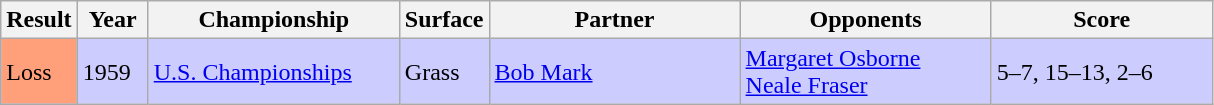<table class="sortable wikitable">
<tr>
<th style="width:40px">Result</th>
<th style="width:40px">Year</th>
<th style="width:160px">Championship</th>
<th style="width:50px">Surface</th>
<th style="width:160px">Partner</th>
<th style="width:160px">Opponents</th>
<th style="width:140px" class="unsortable">Score</th>
</tr>
<tr style="background:#ccf;">
<td style="background:#ffa07a;">Loss</td>
<td>1959</td>
<td><a href='#'>U.S. Championships</a></td>
<td>Grass</td>
<td> <a href='#'>Bob Mark</a></td>
<td> <a href='#'>Margaret Osborne</a><br> <a href='#'>Neale Fraser</a></td>
<td>5–7, 15–13, 2–6</td>
</tr>
</table>
